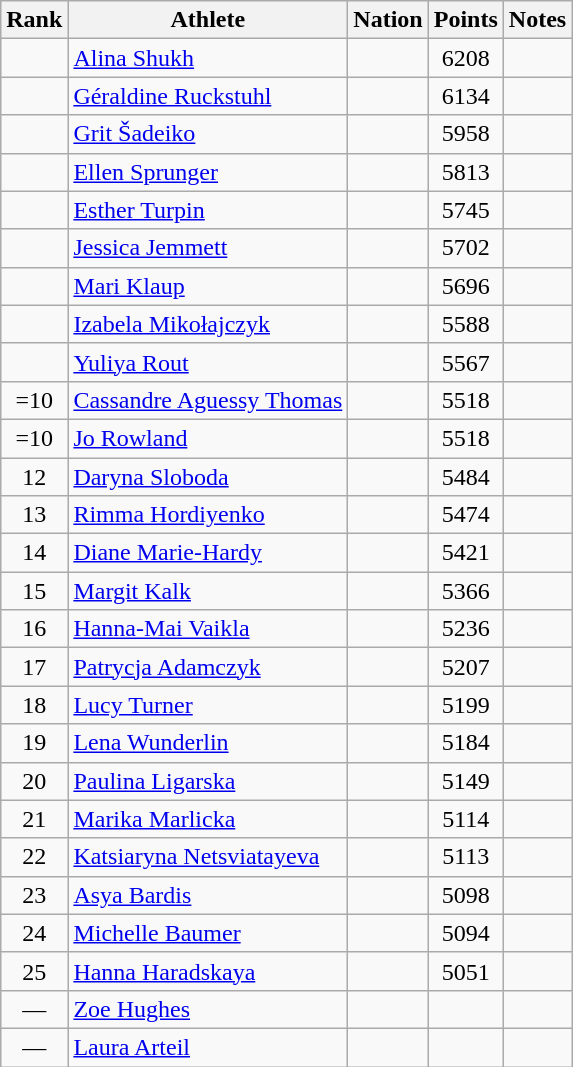<table class="wikitable sortable" style="text-align:center">
<tr>
<th>Rank</th>
<th>Athlete</th>
<th>Nation</th>
<th>Points</th>
<th>Notes</th>
</tr>
<tr>
<td></td>
<td align=left><a href='#'>Alina Shukh</a></td>
<td align=left></td>
<td>6208</td>
<td></td>
</tr>
<tr>
<td></td>
<td align=left><a href='#'>Géraldine Ruckstuhl</a></td>
<td align=left></td>
<td>6134</td>
<td></td>
</tr>
<tr>
<td></td>
<td align=left><a href='#'>Grit Šadeiko</a></td>
<td align=left></td>
<td>5958</td>
<td></td>
</tr>
<tr>
<td></td>
<td align=left><a href='#'>Ellen Sprunger</a></td>
<td align=left></td>
<td>5813</td>
<td></td>
</tr>
<tr>
<td></td>
<td align=left><a href='#'>Esther Turpin</a></td>
<td align=left></td>
<td>5745</td>
<td></td>
</tr>
<tr>
<td></td>
<td align=left><a href='#'>Jessica Jemmett</a></td>
<td align=left></td>
<td>5702</td>
<td></td>
</tr>
<tr>
<td></td>
<td align=left><a href='#'>Mari Klaup</a></td>
<td align=left></td>
<td>5696</td>
<td></td>
</tr>
<tr>
<td></td>
<td align=left><a href='#'>Izabela Mikołajczyk</a></td>
<td align=left></td>
<td>5588</td>
<td></td>
</tr>
<tr>
<td></td>
<td align=left><a href='#'>Yuliya Rout</a></td>
<td align=left></td>
<td>5567</td>
<td></td>
</tr>
<tr>
<td>=10</td>
<td align=left><a href='#'>Cassandre Aguessy Thomas</a></td>
<td align=left></td>
<td>5518</td>
<td></td>
</tr>
<tr>
<td>=10</td>
<td align=left><a href='#'>Jo Rowland</a></td>
<td align=left></td>
<td>5518</td>
<td></td>
</tr>
<tr>
<td>12</td>
<td align=left><a href='#'>Daryna Sloboda</a></td>
<td align=left></td>
<td>5484</td>
<td></td>
</tr>
<tr>
<td>13</td>
<td align=left><a href='#'>Rimma Hordiyenko</a></td>
<td align=left></td>
<td>5474</td>
<td></td>
</tr>
<tr>
<td>14</td>
<td align=left><a href='#'>Diane Marie-Hardy</a></td>
<td align=left></td>
<td>5421</td>
<td></td>
</tr>
<tr>
<td>15</td>
<td align=left><a href='#'>Margit Kalk</a></td>
<td align=left></td>
<td>5366</td>
<td></td>
</tr>
<tr>
<td>16</td>
<td align=left><a href='#'>Hanna-Mai Vaikla</a></td>
<td align=left></td>
<td>5236</td>
<td></td>
</tr>
<tr>
<td>17</td>
<td align=left><a href='#'>Patrycja Adamczyk</a></td>
<td align=left></td>
<td>5207</td>
<td></td>
</tr>
<tr>
<td>18</td>
<td align=left><a href='#'>Lucy Turner</a></td>
<td align=left></td>
<td>5199</td>
<td></td>
</tr>
<tr>
<td>19</td>
<td align=left><a href='#'>Lena Wunderlin</a></td>
<td align=left></td>
<td>5184</td>
<td></td>
</tr>
<tr>
<td>20</td>
<td align=left><a href='#'>Paulina Ligarska</a></td>
<td align=left></td>
<td>5149</td>
<td></td>
</tr>
<tr>
<td>21</td>
<td align=left><a href='#'>Marika Marlicka</a></td>
<td align=left></td>
<td>5114</td>
<td></td>
</tr>
<tr>
<td>22</td>
<td align=left><a href='#'>Katsiaryna Netsviatayeva</a></td>
<td align=left></td>
<td>5113</td>
<td></td>
</tr>
<tr>
<td>23</td>
<td align=left><a href='#'>Asya Bardis</a></td>
<td align=left></td>
<td>5098</td>
<td></td>
</tr>
<tr>
<td>24</td>
<td align=left><a href='#'>Michelle Baumer</a></td>
<td align=left></td>
<td>5094</td>
<td></td>
</tr>
<tr>
<td>25</td>
<td align=left><a href='#'>Hanna Haradskaya</a></td>
<td align=left></td>
<td>5051</td>
<td></td>
</tr>
<tr>
<td>—</td>
<td align=left><a href='#'>Zoe Hughes</a></td>
<td align=left></td>
<td></td>
<td></td>
</tr>
<tr>
<td>—</td>
<td align=left><a href='#'>Laura Arteil</a></td>
<td align=left></td>
<td></td>
<td></td>
</tr>
</table>
